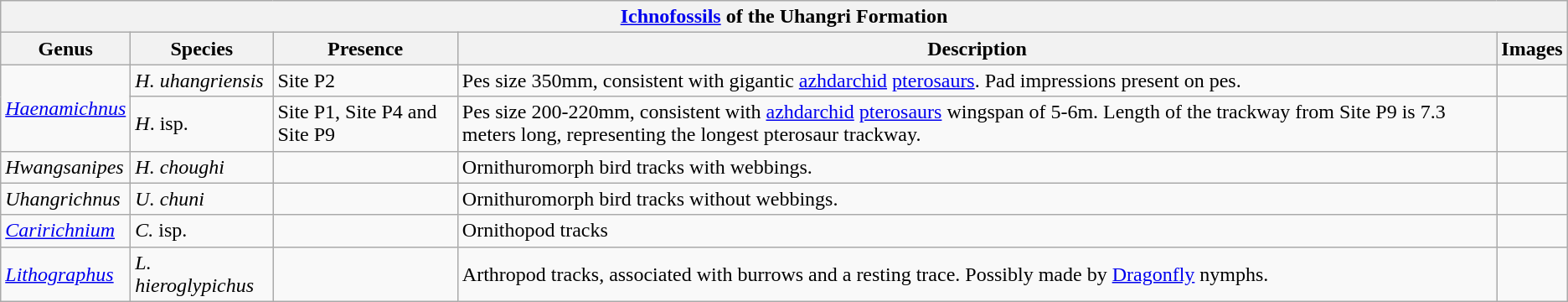<table class="wikitable" align="center">
<tr>
<th colspan="6" align="center"><strong><a href='#'>Ichnofossils</a> of the Uhangri Formation</strong></th>
</tr>
<tr>
<th>Genus</th>
<th>Species</th>
<th>Presence</th>
<th>Description</th>
<th>Images</th>
</tr>
<tr>
<td rowspan=2><em><a href='#'>Haenamichnus</a></em></td>
<td><em>H. uhangriensis</em></td>
<td>Site P2</td>
<td>Pes size 350mm, consistent with gigantic <a href='#'>azhdarchid</a> <a href='#'>pterosaurs</a>. Pad impressions present on pes.</td>
<td></td>
</tr>
<tr>
<td><em>H</em>. isp.</td>
<td>Site P1, Site P4 and Site P9</td>
<td>Pes size 200-220mm, consistent with <a href='#'>azhdarchid</a> <a href='#'>pterosaurs</a> wingspan of 5-6m. Length of the trackway from Site P9 is 7.3 meters long, representing the longest pterosaur trackway.</td>
<td></td>
</tr>
<tr>
<td><em>Hwangsanipes</em></td>
<td><em>H. choughi</em></td>
<td></td>
<td>Ornithuromorph bird tracks with webbings.</td>
<td></td>
</tr>
<tr>
<td><em>Uhangrichnus</em></td>
<td><em>U. chuni</em></td>
<td></td>
<td>Ornithuromorph bird tracks without webbings.</td>
<td></td>
</tr>
<tr>
<td><em><a href='#'>Caririchnium</a></em></td>
<td><em>C.</em> isp.</td>
<td></td>
<td>Ornithopod tracks</td>
<td></td>
</tr>
<tr>
<td><em><a href='#'>Lithographus</a></em></td>
<td><em>L. hieroglypichus</em></td>
<td></td>
<td>Arthropod tracks, associated with burrows and a resting trace. Possibly made by <a href='#'>Dragonfly</a> nymphs.</td>
<td></td>
</tr>
</table>
